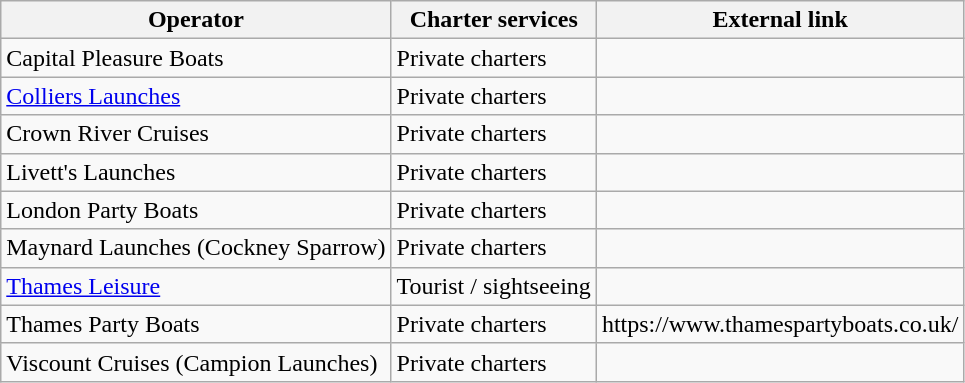<table class="wikitable">
<tr>
<th>Operator</th>
<th>Charter services</th>
<th>External link</th>
</tr>
<tr>
<td>Capital Pleasure Boats</td>
<td>Private charters</td>
<td></td>
</tr>
<tr>
<td><a href='#'>Colliers Launches</a></td>
<td>Private charters</td>
<td></td>
</tr>
<tr>
<td>Crown River Cruises</td>
<td>Private charters</td>
<td></td>
</tr>
<tr>
<td>Livett's Launches</td>
<td>Private charters</td>
<td></td>
</tr>
<tr>
<td>London Party Boats</td>
<td>Private charters</td>
<td></td>
</tr>
<tr>
<td>Maynard Launches (Cockney Sparrow)</td>
<td>Private charters</td>
<td></td>
</tr>
<tr>
<td><a href='#'>Thames Leisure</a></td>
<td>Tourist / sightseeing</td>
<td></td>
</tr>
<tr>
<td>Thames Party Boats</td>
<td>Private charters</td>
<td>https://www.thamespartyboats.co.uk/</td>
</tr>
<tr>
<td>Viscount Cruises (Campion Launches)</td>
<td>Private charters</td>
<td></td>
</tr>
</table>
